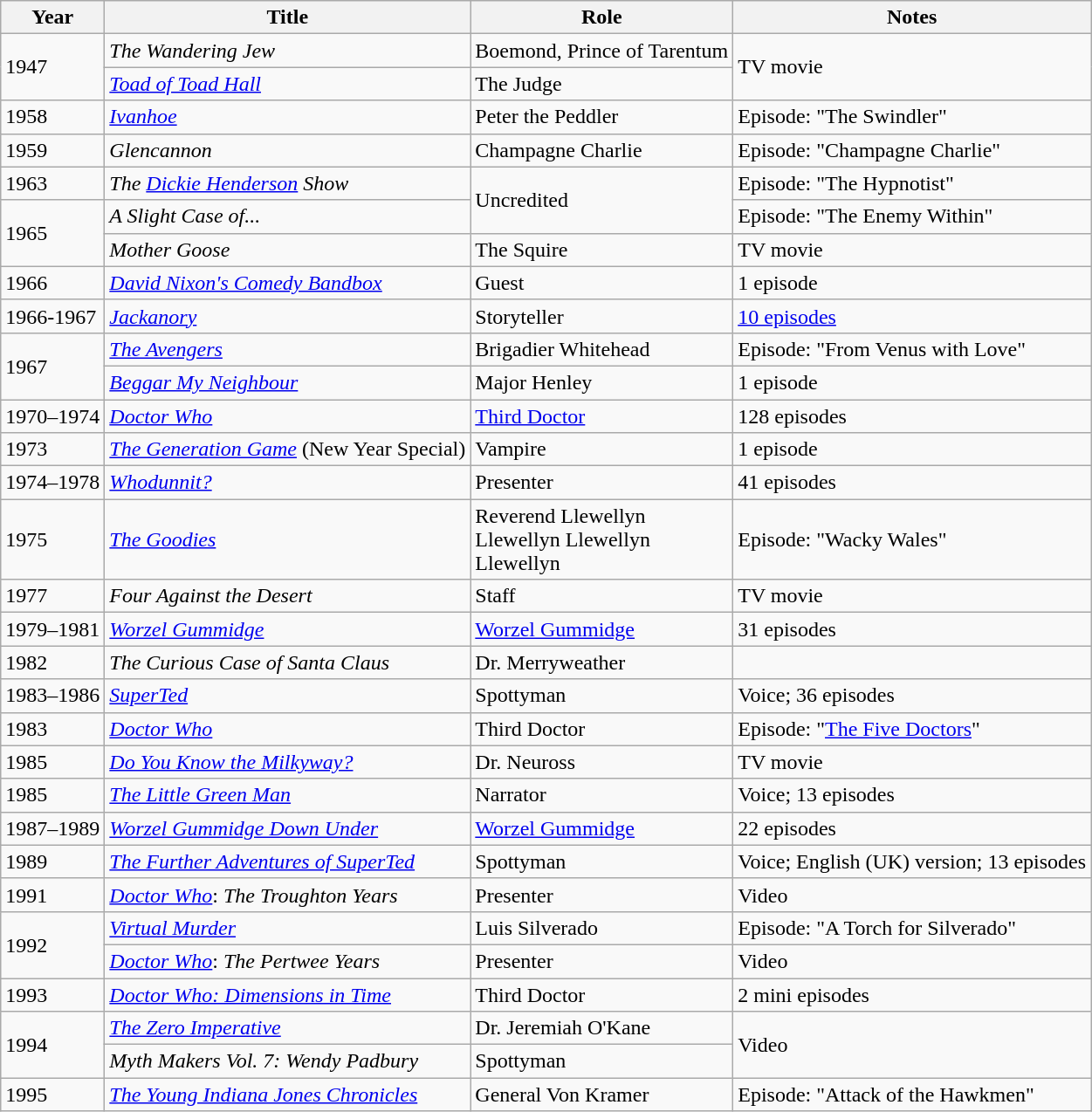<table class="wikitable sortable">
<tr>
<th>Year</th>
<th>Title</th>
<th>Role</th>
<th>Notes</th>
</tr>
<tr>
<td rowspan=2>1947</td>
<td><em>The Wandering Jew</em></td>
<td>Boemond, Prince of Tarentum</td>
<td rowspan="2">TV movie</td>
</tr>
<tr>
<td><em><a href='#'>Toad of Toad Hall</a></em></td>
<td>The Judge</td>
</tr>
<tr>
<td>1958</td>
<td><em><a href='#'>Ivanhoe</a></em></td>
<td>Peter the Peddler</td>
<td>Episode: "The Swindler"</td>
</tr>
<tr>
<td>1959</td>
<td><em>Glencannon</em></td>
<td>Champagne Charlie</td>
<td>Episode: "Champagne Charlie"</td>
</tr>
<tr>
<td>1963</td>
<td><em>The <a href='#'>Dickie Henderson</a> Show</em></td>
<td rowspan="2">Uncredited</td>
<td>Episode: "The Hypnotist"</td>
</tr>
<tr>
<td rowspan=2>1965</td>
<td><em>A Slight Case of...</em></td>
<td>Episode: "The Enemy Within"</td>
</tr>
<tr>
<td><em>Mother Goose</em></td>
<td>The Squire</td>
<td>TV movie</td>
</tr>
<tr>
<td>1966</td>
<td><em><a href='#'>David Nixon's Comedy Bandbox</a></em></td>
<td>Guest</td>
<td>1 episode</td>
</tr>
<tr>
<td>1966-1967</td>
<td><em><a href='#'>Jackanory</a></em></td>
<td>Storyteller</td>
<td><a href='#'>10 episodes</a></td>
</tr>
<tr>
<td rowspan=2>1967</td>
<td><em><a href='#'>The Avengers</a></em></td>
<td>Brigadier Whitehead</td>
<td>Episode: "From Venus with Love"</td>
</tr>
<tr>
<td><em><a href='#'>Beggar My Neighbour</a></em></td>
<td>Major Henley</td>
<td>1 episode</td>
</tr>
<tr>
<td>1970–1974</td>
<td><em><a href='#'>Doctor Who</a></em></td>
<td><a href='#'>Third Doctor</a></td>
<td>128 episodes</td>
</tr>
<tr>
<td>1973</td>
<td><em><a href='#'>The Generation Game</a></em> (New Year Special)</td>
<td>Vampire</td>
<td>1 episode</td>
</tr>
<tr>
<td>1974–1978</td>
<td><em><a href='#'>Whodunnit?</a></em></td>
<td>Presenter</td>
<td>41 episodes</td>
</tr>
<tr>
<td>1975</td>
<td><em><a href='#'>The Goodies</a></em></td>
<td>Reverend Llewellyn<br>Llewellyn Llewellyn<br>Llewellyn</td>
<td>Episode: "Wacky Wales"</td>
</tr>
<tr>
<td>1977</td>
<td><em>Four Against the Desert</em></td>
<td>Staff</td>
<td>TV movie</td>
</tr>
<tr>
<td>1979–1981</td>
<td><em><a href='#'>Worzel Gummidge</a></em></td>
<td><a href='#'>Worzel Gummidge</a></td>
<td>31 episodes</td>
</tr>
<tr>
<td>1982</td>
<td><em>The Curious Case of Santa Claus</em></td>
<td>Dr. Merryweather</td>
<td></td>
</tr>
<tr>
<td>1983–1986</td>
<td><em><a href='#'>SuperTed</a></em></td>
<td>Spottyman</td>
<td>Voice; 36 episodes</td>
</tr>
<tr>
<td>1983</td>
<td><em><a href='#'>Doctor Who</a></em></td>
<td>Third Doctor</td>
<td>Episode: "<a href='#'>The Five Doctors</a>"</td>
</tr>
<tr>
<td>1985</td>
<td><em><a href='#'>Do You Know the Milkyway?</a></em></td>
<td>Dr. Neuross</td>
<td>TV movie</td>
</tr>
<tr>
<td>1985</td>
<td><em><a href='#'>The Little Green Man</a></em></td>
<td>Narrator</td>
<td>Voice; 13 episodes</td>
</tr>
<tr>
<td>1987–1989</td>
<td><em><a href='#'>Worzel Gummidge Down Under</a></em></td>
<td><a href='#'>Worzel Gummidge</a></td>
<td>22 episodes</td>
</tr>
<tr>
<td>1989</td>
<td><em><a href='#'>The Further Adventures of SuperTed</a></em></td>
<td>Spottyman</td>
<td>Voice; English (UK) version; 13 episodes</td>
</tr>
<tr>
<td>1991</td>
<td><em><a href='#'>Doctor Who</a></em>: <em>The Troughton Years</em></td>
<td>Presenter</td>
<td>Video</td>
</tr>
<tr>
<td rowspan=2>1992</td>
<td><em><a href='#'>Virtual Murder</a></em></td>
<td>Luis Silverado</td>
<td>Episode: "A Torch for Silverado"</td>
</tr>
<tr>
<td><em><a href='#'>Doctor Who</a></em>: <em>The Pertwee Years</em></td>
<td>Presenter</td>
<td>Video</td>
</tr>
<tr>
<td rowspan=1>1993</td>
<td><em><a href='#'>Doctor Who: Dimensions in Time</a></em></td>
<td>Third Doctor</td>
<td>2 mini episodes</td>
</tr>
<tr>
<td rowspan=2>1994</td>
<td><em><a href='#'>The Zero Imperative</a></em></td>
<td>Dr. Jeremiah O'Kane</td>
<td rowspan="2">Video</td>
</tr>
<tr>
<td><em>Myth Makers Vol. 7: Wendy Padbury</em></td>
<td>Spottyman</td>
</tr>
<tr>
<td>1995</td>
<td><em><a href='#'>The Young Indiana Jones Chronicles</a></em></td>
<td>General Von Kramer</td>
<td>Episode: "Attack of the Hawkmen"</td>
</tr>
</table>
